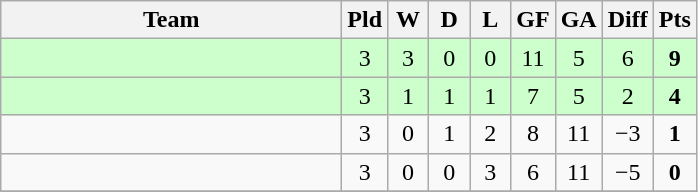<table class="wikitable" style="text-align: center;">
<tr>
<th width=220>Team</th>
<th width=20>Pld</th>
<th width=20>W</th>
<th width=20>D</th>
<th width=20>L</th>
<th width=20>GF</th>
<th width=20>GA</th>
<th width=20>Diff</th>
<th width=20>Pts</th>
</tr>
<tr bgcolor=ccffcc>
<td align="left"></td>
<td>3</td>
<td>3</td>
<td>0</td>
<td>0</td>
<td>11</td>
<td>5</td>
<td>6</td>
<td><strong>9</strong></td>
</tr>
<tr bgcolor=ccffcc>
<td align="left"></td>
<td>3</td>
<td>1</td>
<td>1</td>
<td>1</td>
<td>7</td>
<td>5</td>
<td>2</td>
<td><strong>4</strong></td>
</tr>
<tr>
<td align="left"></td>
<td>3</td>
<td>0</td>
<td>1</td>
<td>2</td>
<td>8</td>
<td>11</td>
<td>−3</td>
<td><strong>1</strong></td>
</tr>
<tr>
<td align="left"></td>
<td>3</td>
<td>0</td>
<td>0</td>
<td>3</td>
<td>6</td>
<td>11</td>
<td>−5</td>
<td><strong>0</strong></td>
</tr>
<tr>
</tr>
</table>
